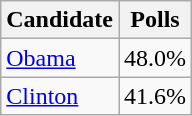<table class="wikitable sortable floatright">
<tr>
<th>Candidate</th>
<th>Polls</th>
</tr>
<tr>
<td><a href='#'>Obama</a></td>
<td>48.0%</td>
</tr>
<tr>
<td><a href='#'>Clinton</a></td>
<td>41.6%</td>
</tr>
</table>
